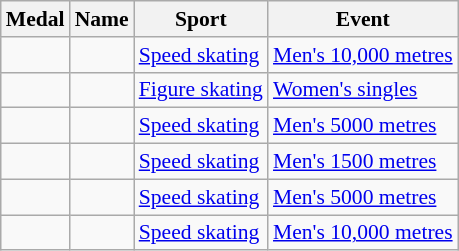<table class="wikitable sortable" style="font-size:90%">
<tr>
<th>Medal</th>
<th>Name</th>
<th>Sport</th>
<th>Event</th>
</tr>
<tr>
<td></td>
<td></td>
<td><a href='#'>Speed skating</a></td>
<td><a href='#'>Men's 10,000 metres</a></td>
</tr>
<tr>
<td></td>
<td></td>
<td><a href='#'>Figure skating</a></td>
<td><a href='#'>Women's singles</a></td>
</tr>
<tr>
<td></td>
<td></td>
<td><a href='#'>Speed skating</a></td>
<td><a href='#'>Men's 5000 metres</a></td>
</tr>
<tr>
<td></td>
<td></td>
<td><a href='#'>Speed skating</a></td>
<td><a href='#'>Men's 1500 metres</a></td>
</tr>
<tr>
<td></td>
<td></td>
<td><a href='#'>Speed skating</a></td>
<td><a href='#'>Men's 5000 metres</a></td>
</tr>
<tr>
<td></td>
<td></td>
<td><a href='#'>Speed skating</a></td>
<td><a href='#'>Men's 10,000 metres</a></td>
</tr>
</table>
